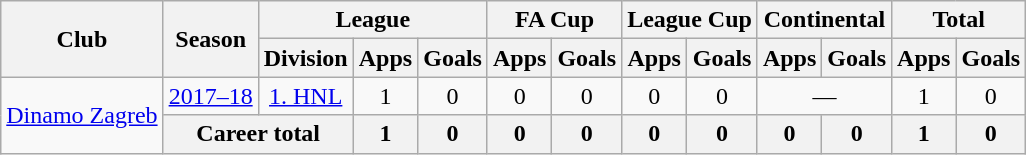<table class=wikitable style="text-align: center;">
<tr>
<th rowspan=2>Club</th>
<th rowspan=2>Season</th>
<th colspan=3>League</th>
<th colspan=2>FA Cup</th>
<th colspan=2>League Cup</th>
<th colspan=2>Continental</th>
<th colspan=2>Total</th>
</tr>
<tr>
<th>Division</th>
<th>Apps</th>
<th>Goals</th>
<th>Apps</th>
<th>Goals</th>
<th>Apps</th>
<th>Goals</th>
<th>Apps</th>
<th>Goals</th>
<th>Apps</th>
<th>Goals</th>
</tr>
<tr>
<td rowspan=3><a href='#'>Dinamo Zagreb</a></td>
<td><a href='#'>2017–18</a></td>
<td><a href='#'>1. HNL</a></td>
<td>1</td>
<td>0</td>
<td>0</td>
<td>0</td>
<td>0</td>
<td>0</td>
<td colspan=2>—</td>
<td>1</td>
<td>0</td>
</tr>
<tr>
<th colspan=2>Career total</th>
<th>1</th>
<th>0</th>
<th>0</th>
<th>0</th>
<th>0</th>
<th>0</th>
<th>0</th>
<th>0</th>
<th>1</th>
<th>0</th>
</tr>
</table>
